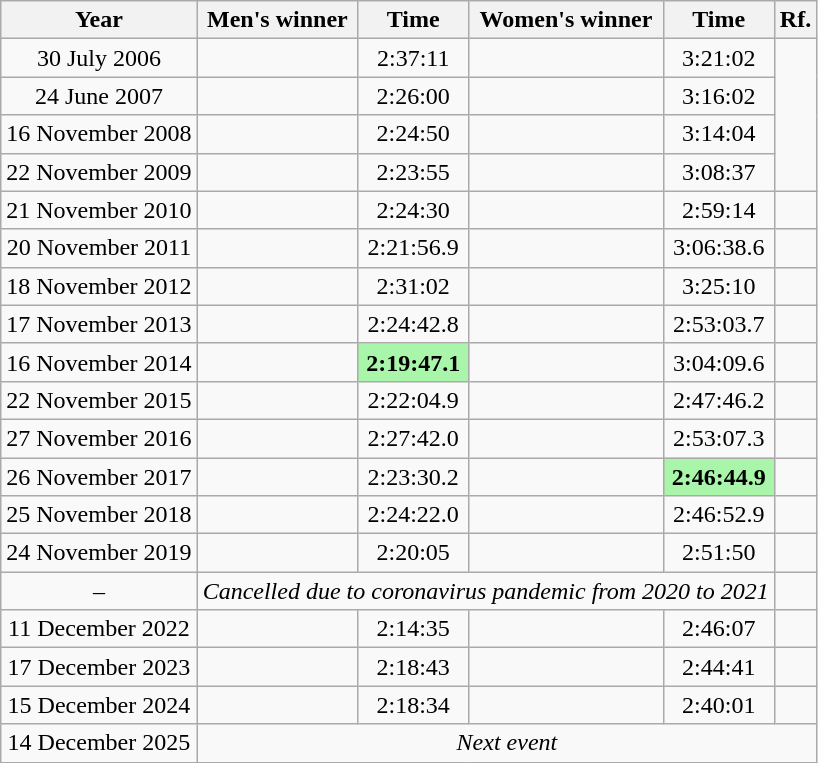<table class="wikitable sortable" style="text-align:center">
<tr>
<th>Year</th>
<th>Men's winner</th>
<th>Time</th>
<th>Women's winner</th>
<th>Time</th>
<th class="unsortable">Rf.</th>
</tr>
<tr>
<td>30 July 2006</td>
<td align=left></td>
<td>2:37:11</td>
<td align=left></td>
<td>3:21:02</td>
</tr>
<tr>
<td>24 June 2007</td>
<td align=left></td>
<td>2:26:00</td>
<td align=left></td>
<td>3:16:02</td>
</tr>
<tr>
<td>16 November 2008</td>
<td align=left></td>
<td>2:24:50</td>
<td align=left></td>
<td>3:14:04</td>
</tr>
<tr>
<td>22 November 2009</td>
<td align=left></td>
<td>2:23:55</td>
<td align=left></td>
<td>3:08:37</td>
</tr>
<tr>
<td>21 November 2010</td>
<td align=left></td>
<td>2:24:30</td>
<td align=left></td>
<td>2:59:14</td>
<td></td>
</tr>
<tr>
<td>20 November 2011</td>
<td align=left></td>
<td>2:21:56.9</td>
<td align=left></td>
<td>3:06:38.6</td>
<td></td>
</tr>
<tr>
<td>18 November 2012</td>
<td align=left></td>
<td>2:31:02</td>
<td align=left></td>
<td>3:25:10</td>
<td></td>
</tr>
<tr>
<td>17 November 2013</td>
<td align=left></td>
<td>2:24:42.8</td>
<td align=left></td>
<td>2:53:03.7</td>
<td></td>
</tr>
<tr>
<td>16 November 2014</td>
<td align=left></td>
<td style="background:#A9F5A9;"><strong>2:19:47.1</strong></td>
<td align=left></td>
<td>3:04:09.6</td>
<td></td>
</tr>
<tr>
<td>22 November 2015</td>
<td align=left></td>
<td>2:22:04.9</td>
<td align=left></td>
<td>2:47:46.2</td>
<td></td>
</tr>
<tr>
<td>27 November 2016</td>
<td align=left></td>
<td>2:27:42.0</td>
<td align=left></td>
<td>2:53:07.3</td>
<td></td>
</tr>
<tr>
<td>26 November 2017</td>
<td align=left></td>
<td>2:23:30.2</td>
<td align=left></td>
<td style="background:#A9F5A9;"><strong>2:46:44.9</strong></td>
<td></td>
</tr>
<tr>
<td>25 November 2018</td>
<td align=left></td>
<td>2:24:22.0</td>
<td align=left></td>
<td>2:46:52.9</td>
<td></td>
</tr>
<tr>
<td>24 November 2019</td>
<td align=left></td>
<td>2:20:05</td>
<td align=left></td>
<td>2:51:50</td>
<td></td>
</tr>
<tr>
<td>–</td>
<td colspan="4" align="center" data-sort-value=""><em>Cancelled due to coronavirus pandemic from 2020 to 2021</em></td>
<td></td>
</tr>
<tr>
<td>11 December 2022</td>
<td align=left></td>
<td>2:14:35</td>
<td align=left></td>
<td>2:46:07</td>
<td></td>
</tr>
<tr>
<td>17 December 2023</td>
<td align=left></td>
<td>2:18:43</td>
<td align=left></td>
<td>2:44:41</td>
<td></td>
</tr>
<tr>
<td>15 December 2024</td>
<td align=left></td>
<td>2:18:34</td>
<td align=left></td>
<td>2:40:01</td>
<td></td>
</tr>
<tr>
<td>14 December 2025</td>
<td colspan=5><em>Next event</em></td>
</tr>
</table>
